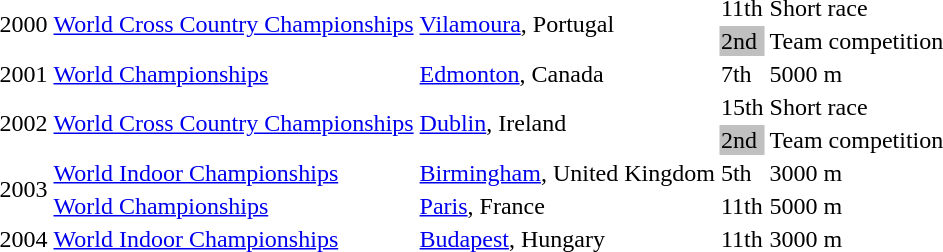<table>
<tr>
<td rowspan=2>2000</td>
<td rowspan=2><a href='#'>World Cross Country Championships</a></td>
<td rowspan=2><a href='#'>Vilamoura</a>, Portugal</td>
<td>11th</td>
<td>Short race</td>
</tr>
<tr>
<td bgcolor="silver">2nd</td>
<td>Team competition</td>
</tr>
<tr>
<td>2001</td>
<td><a href='#'>World Championships</a></td>
<td><a href='#'>Edmonton</a>, Canada</td>
<td>7th</td>
<td>5000 m</td>
</tr>
<tr>
<td rowspan=2>2002</td>
<td rowspan=2><a href='#'>World Cross Country Championships</a></td>
<td rowspan=2><a href='#'>Dublin</a>, Ireland</td>
<td>15th</td>
<td>Short race</td>
</tr>
<tr>
<td bgcolor="silver">2nd</td>
<td>Team competition</td>
</tr>
<tr>
<td rowspan=2>2003</td>
<td><a href='#'>World Indoor Championships</a></td>
<td><a href='#'>Birmingham</a>, United Kingdom</td>
<td>5th</td>
<td>3000 m</td>
</tr>
<tr>
<td><a href='#'>World Championships</a></td>
<td><a href='#'>Paris</a>, France</td>
<td>11th</td>
<td>5000 m</td>
</tr>
<tr>
<td>2004</td>
<td><a href='#'>World Indoor Championships</a></td>
<td><a href='#'>Budapest</a>, Hungary</td>
<td>11th</td>
<td>3000 m</td>
</tr>
</table>
